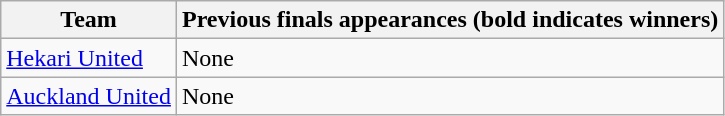<table class="wikitable">
<tr>
<th>Team</th>
<th>Previous finals appearances (bold indicates winners)</th>
</tr>
<tr>
<td> <a href='#'>Hekari United</a></td>
<td>None</td>
</tr>
<tr>
<td> <a href='#'>Auckland United</a></td>
<td>None</td>
</tr>
</table>
